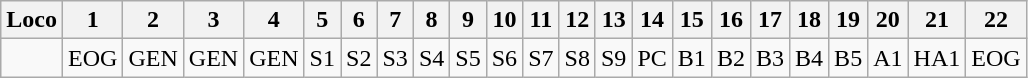<table class="wikitable plainrowheaders unsortable" style="text-align:center:">
<tr>
<th>Loco</th>
<th>1</th>
<th>2</th>
<th>3</th>
<th>4</th>
<th>5</th>
<th>6</th>
<th>7</th>
<th>8</th>
<th>9</th>
<th>10</th>
<th>11</th>
<th>12</th>
<th>13</th>
<th>14</th>
<th>15</th>
<th>16</th>
<th>17</th>
<th>18</th>
<th>19</th>
<th>20</th>
<th>21</th>
<th>22</th>
</tr>
<tr>
<td></td>
<td>EOG</td>
<td>GEN</td>
<td>GEN</td>
<td>GEN</td>
<td>S1</td>
<td>S2</td>
<td>S3</td>
<td>S4</td>
<td>S5</td>
<td>S6</td>
<td>S7</td>
<td>S8</td>
<td>S9</td>
<td>PC</td>
<td>B1</td>
<td>B2</td>
<td>B3</td>
<td>B4</td>
<td>B5</td>
<td>A1</td>
<td>HA1</td>
<td>EOG</td>
</tr>
</table>
